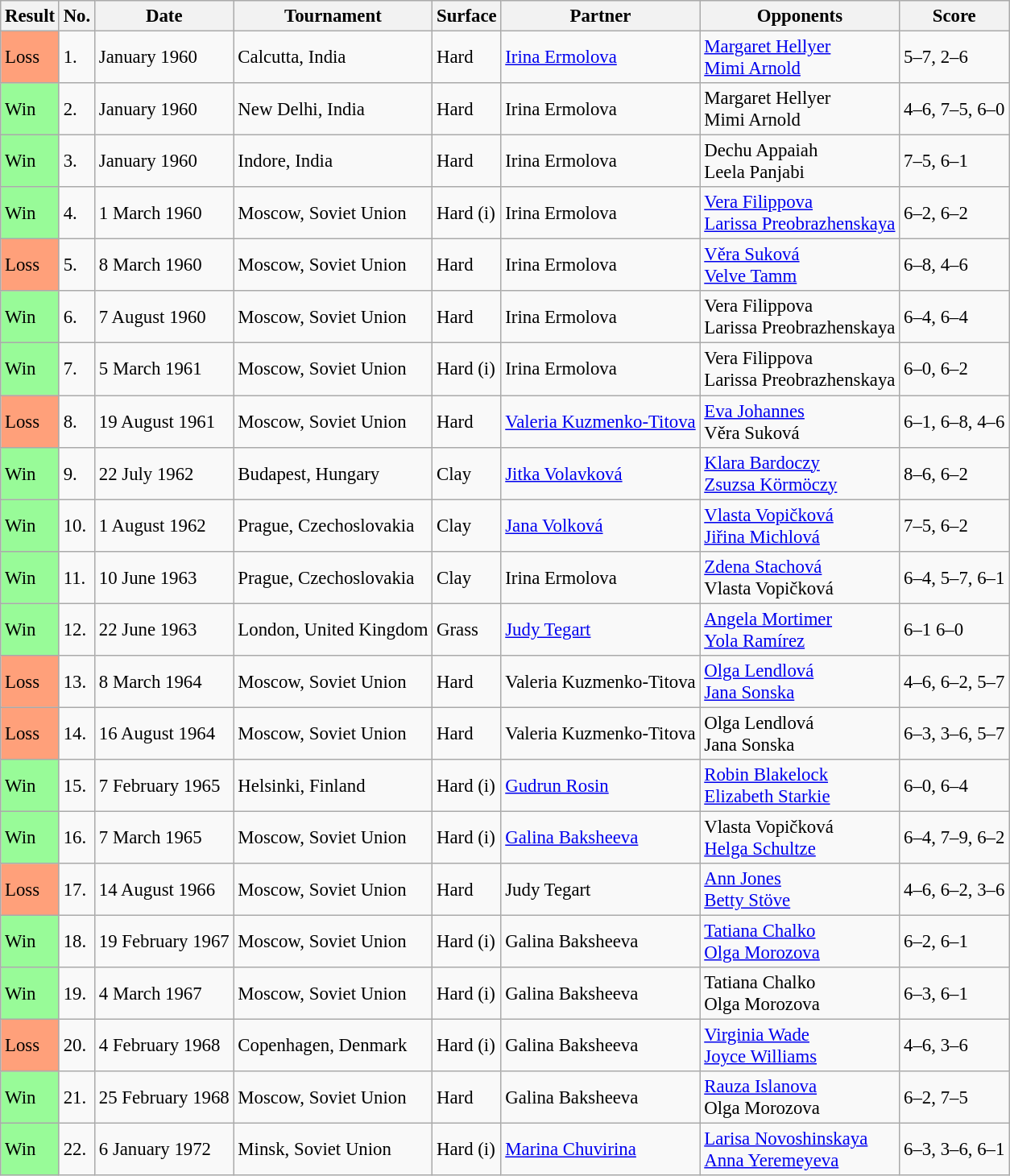<table class="sortable wikitable" style="font-size:95%">
<tr>
<th>Result</th>
<th>No.</th>
<th>Date</th>
<th>Tournament</th>
<th>Surface</th>
<th>Partner</th>
<th>Opponents</th>
<th>Score</th>
</tr>
<tr>
<td style="background:#ffa07a;">Loss</td>
<td>1.</td>
<td>January 1960</td>
<td>Calcutta, India</td>
<td>Hard</td>
<td> <a href='#'>Irina Ermolova</a></td>
<td> <a href='#'>Margaret Hellyer</a> <br>  <a href='#'>Mimi Arnold</a></td>
<td>5–7, 2–6</td>
</tr>
<tr>
<td style="background:#98fb98;">Win</td>
<td>2.</td>
<td>January 1960</td>
<td>New Delhi, India</td>
<td>Hard</td>
<td> Irina Ermolova</td>
<td> Margaret Hellyer <br>  Mimi Arnold</td>
<td>4–6, 7–5, 6–0</td>
</tr>
<tr>
<td style="background:#98fb98;">Win</td>
<td>3.</td>
<td>January 1960</td>
<td>Indore, India</td>
<td>Hard</td>
<td> Irina Ermolova</td>
<td> Dechu Appaiah <br>  Leela Panjabi</td>
<td>7–5, 6–1</td>
</tr>
<tr>
<td style="background:#98fb98;">Win</td>
<td>4.</td>
<td>1 March 1960</td>
<td>Moscow, Soviet Union</td>
<td>Hard (i)</td>
<td> Irina Ermolova</td>
<td> <a href='#'>Vera Filippova</a> <br>  <a href='#'>Larissa Preobrazhenskaya</a></td>
<td>6–2, 6–2</td>
</tr>
<tr>
<td style="background:#ffa07a;">Loss</td>
<td>5.</td>
<td>8 March 1960</td>
<td>Moscow, Soviet Union</td>
<td>Hard</td>
<td> Irina Ermolova</td>
<td> <a href='#'>Věra Suková</a> <br>  <a href='#'>Velve Tamm</a></td>
<td>6–8, 4–6</td>
</tr>
<tr>
<td style="background:#98fb98;">Win</td>
<td>6.</td>
<td>7 August 1960</td>
<td>Moscow, Soviet Union</td>
<td>Hard</td>
<td> Irina Ermolova</td>
<td> Vera Filippova <br>  Larissa Preobrazhenskaya</td>
<td>6–4, 6–4</td>
</tr>
<tr>
<td style="background:#98fb98;">Win</td>
<td>7.</td>
<td>5 March 1961</td>
<td>Moscow, Soviet Union</td>
<td>Hard (i)</td>
<td> Irina Ermolova</td>
<td> Vera Filippova <br>  Larissa Preobrazhenskaya</td>
<td>6–0, 6–2</td>
</tr>
<tr>
<td style="background:#ffa07a;">Loss</td>
<td>8.</td>
<td>19 August 1961</td>
<td>Moscow, Soviet Union</td>
<td>Hard</td>
<td> <a href='#'>Valeria Kuzmenko-Titova</a></td>
<td> <a href='#'>Eva Johannes</a>  <br>  Věra Suková</td>
<td>6–1, 6–8, 4–6</td>
</tr>
<tr>
<td style="background:#98fb98;">Win</td>
<td>9.</td>
<td>22 July 1962</td>
<td>Budapest, Hungary</td>
<td>Clay</td>
<td> <a href='#'>Jitka Volavková</a></td>
<td> <a href='#'>Klara Bardoczy</a> <br>  <a href='#'>Zsuzsa Körmöczy</a></td>
<td>8–6, 6–2</td>
</tr>
<tr>
<td style="background:#98fb98;">Win</td>
<td>10.</td>
<td>1 August 1962</td>
<td>Prague, Czechoslovakia</td>
<td>Clay</td>
<td> <a href='#'>Jana Volková</a></td>
<td> <a href='#'>Vlasta Vopičková</a> <br>  <a href='#'>Jiřina Michlová</a></td>
<td>7–5, 6–2</td>
</tr>
<tr>
<td style="background:#98fb98;">Win</td>
<td>11.</td>
<td>10 June 1963</td>
<td>Prague, Czechoslovakia</td>
<td>Clay</td>
<td> Irina Ermolova</td>
<td> <a href='#'>Zdena Stachová</a> <br>  Vlasta Vopičková</td>
<td>6–4, 5–7, 6–1</td>
</tr>
<tr>
<td style="background:#98fb98;">Win</td>
<td>12.</td>
<td>22 June 1963</td>
<td>London, United Kingdom</td>
<td>Grass</td>
<td> <a href='#'>Judy Tegart</a></td>
<td> <a href='#'>Angela Mortimer</a> <br>  <a href='#'>Yola Ramírez</a></td>
<td>6–1 6–0</td>
</tr>
<tr>
<td style="background:#ffa07a;">Loss</td>
<td>13.</td>
<td>8 March 1964</td>
<td>Moscow, Soviet Union</td>
<td>Hard</td>
<td> Valeria Kuzmenko-Titova</td>
<td> <a href='#'>Olga Lendlová</a>  <br>  <a href='#'>Jana Sonska</a></td>
<td>4–6, 6–2, 5–7</td>
</tr>
<tr>
<td style="background:#ffa07a;">Loss</td>
<td>14.</td>
<td>16 August 1964</td>
<td>Moscow, Soviet Union</td>
<td>Hard</td>
<td> Valeria Kuzmenko-Titova</td>
<td> Olga Lendlová  <br>  Jana Sonska</td>
<td>6–3, 3–6, 5–7</td>
</tr>
<tr>
<td style="background:#98fb98;">Win</td>
<td>15.</td>
<td>7 February 1965</td>
<td>Helsinki, Finland</td>
<td>Hard (i)</td>
<td> <a href='#'>Gudrun Rosin</a></td>
<td> <a href='#'>Robin Blakelock</a> <br>  <a href='#'>Elizabeth Starkie</a></td>
<td>6–0, 6–4</td>
</tr>
<tr>
<td style="background:#98fb98;">Win</td>
<td>16.</td>
<td>7 March 1965</td>
<td>Moscow, Soviet Union</td>
<td>Hard (i)</td>
<td> <a href='#'>Galina Baksheeva</a></td>
<td> Vlasta Vopičková <br>  <a href='#'>Helga Schultze</a></td>
<td>6–4, 7–9, 6–2</td>
</tr>
<tr>
<td style="background:#ffa07a;">Loss</td>
<td>17.</td>
<td>14 August 1966</td>
<td>Moscow, Soviet Union</td>
<td>Hard</td>
<td> Judy Tegart</td>
<td> <a href='#'>Ann Jones</a>  <br>  <a href='#'>Betty Stöve</a></td>
<td>4–6, 6–2, 3–6</td>
</tr>
<tr>
<td style="background:#98fb98;">Win</td>
<td>18.</td>
<td>19 February 1967</td>
<td>Moscow, Soviet Union</td>
<td>Hard (i)</td>
<td> Galina Baksheeva</td>
<td> <a href='#'>Tatiana Chalko</a> <br>  <a href='#'>Olga Morozova</a></td>
<td>6–2, 6–1</td>
</tr>
<tr>
<td style="background:#98fb98;">Win</td>
<td>19.</td>
<td>4 March 1967</td>
<td>Moscow, Soviet Union</td>
<td>Hard (i)</td>
<td> Galina Baksheeva</td>
<td> Tatiana Chalko <br>  Olga Morozova</td>
<td>6–3, 6–1</td>
</tr>
<tr>
<td style="background:#ffa07a;">Loss</td>
<td>20.</td>
<td>4 February 1968</td>
<td>Copenhagen, Denmark</td>
<td>Hard (i)</td>
<td> Galina Baksheeva</td>
<td> <a href='#'>Virginia Wade</a>  <br>  <a href='#'>Joyce Williams</a></td>
<td>4–6, 3–6</td>
</tr>
<tr>
<td style="background:#98fb98;">Win</td>
<td>21.</td>
<td>25 February 1968</td>
<td>Moscow, Soviet Union</td>
<td>Hard</td>
<td> Galina Baksheeva</td>
<td> <a href='#'>Rauza Islanova</a> <br>  Olga Morozova</td>
<td>6–2, 7–5</td>
</tr>
<tr>
<td style="background:#98fb98;">Win</td>
<td>22.</td>
<td>6 January 1972</td>
<td>Minsk, Soviet Union</td>
<td>Hard (i)</td>
<td> <a href='#'>Marina Chuvirina</a></td>
<td> <a href='#'>Larisa Novoshinskaya</a> <br>  <a href='#'>Anna Yeremeyeva</a></td>
<td>6–3, 3–6, 6–1</td>
</tr>
</table>
